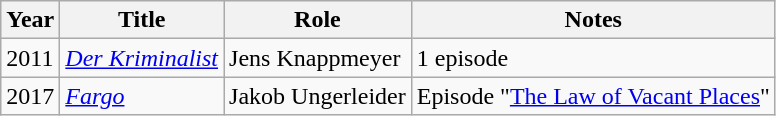<table class="wikitable sortable">
<tr>
<th>Year</th>
<th>Title</th>
<th>Role</th>
<th class="unsortable">Notes</th>
</tr>
<tr>
<td>2011</td>
<td><em><a href='#'>Der Kriminalist</a></em></td>
<td>Jens Knappmeyer</td>
<td>1 episode</td>
</tr>
<tr>
<td>2017</td>
<td><em><a href='#'>Fargo</a></em></td>
<td>Jakob Ungerleider</td>
<td>Episode "<a href='#'>The Law of Vacant Places</a>"</td>
</tr>
</table>
